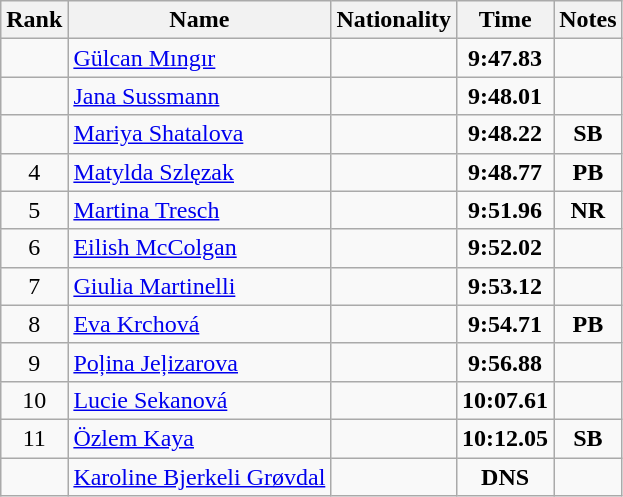<table class="wikitable sortable" style="text-align:center">
<tr>
<th>Rank</th>
<th>Name</th>
<th>Nationality</th>
<th>Time</th>
<th>Notes</th>
</tr>
<tr>
<td></td>
<td align=left><a href='#'>Gülcan Mıngır</a></td>
<td align=left></td>
<td><strong>9:47.83</strong></td>
<td></td>
</tr>
<tr>
<td></td>
<td align=left><a href='#'>Jana Sussmann</a></td>
<td align=left></td>
<td><strong>9:48.01</strong></td>
<td></td>
</tr>
<tr>
<td></td>
<td align=left><a href='#'>Mariya Shatalova</a></td>
<td align=left></td>
<td><strong>9:48.22</strong></td>
<td><strong>SB</strong></td>
</tr>
<tr>
<td>4</td>
<td align=left><a href='#'>Matylda Szlęzak</a></td>
<td align=left></td>
<td><strong>9:48.77</strong></td>
<td><strong>PB</strong></td>
</tr>
<tr>
<td>5</td>
<td align=left><a href='#'>Martina Tresch</a></td>
<td align=left></td>
<td><strong>9:51.96</strong></td>
<td><strong>NR</strong></td>
</tr>
<tr>
<td>6</td>
<td align=left><a href='#'>Eilish McColgan</a></td>
<td align=left></td>
<td><strong>9:52.02</strong></td>
<td></td>
</tr>
<tr>
<td>7</td>
<td align=left><a href='#'>Giulia Martinelli</a></td>
<td align=left></td>
<td><strong>9:53.12</strong></td>
<td></td>
</tr>
<tr>
<td>8</td>
<td align=left><a href='#'>Eva Krchová</a></td>
<td align=left></td>
<td><strong>9:54.71</strong></td>
<td><strong>PB</strong></td>
</tr>
<tr>
<td>9</td>
<td align=left><a href='#'>Poļina Jeļizarova</a></td>
<td align=left></td>
<td><strong>9:56.88</strong></td>
<td></td>
</tr>
<tr>
<td>10</td>
<td align=left><a href='#'>Lucie Sekanová</a></td>
<td align=left></td>
<td><strong>10:07.61</strong></td>
<td></td>
</tr>
<tr>
<td>11</td>
<td align=left><a href='#'>Özlem Kaya</a></td>
<td align=left></td>
<td><strong>10:12.05</strong></td>
<td><strong>SB</strong></td>
</tr>
<tr>
<td></td>
<td align=left><a href='#'>Karoline Bjerkeli Grøvdal</a></td>
<td align=left></td>
<td><strong>DNS</strong></td>
<td></td>
</tr>
</table>
